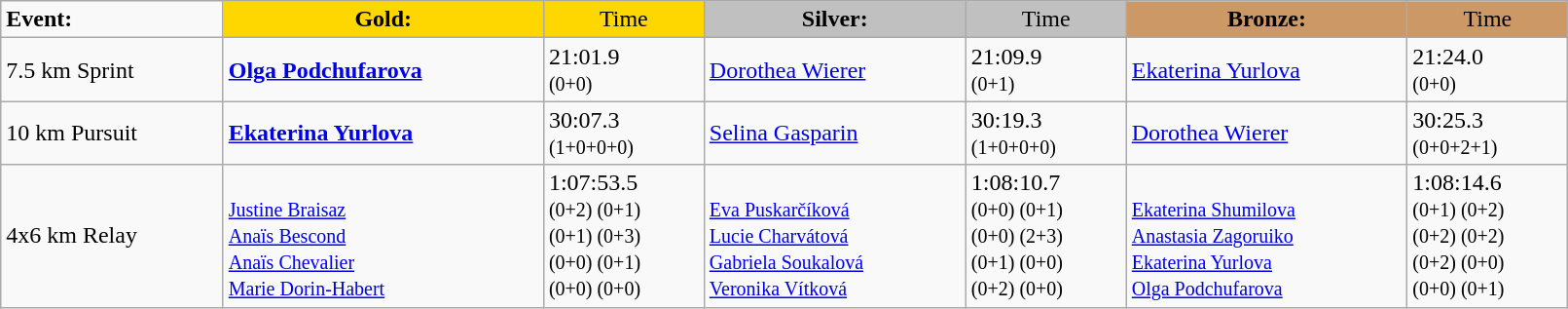<table class="wikitable" width=85%>
<tr>
<td><strong>Event:</strong></td>
<td style="text-align:center;background-color:gold;"><strong>Gold:</strong></td>
<td style="text-align:center;background-color:gold;">Time</td>
<td style="text-align:center;background-color:silver;"><strong>Silver:</strong></td>
<td style="text-align:center;background-color:silver;">Time</td>
<td style="text-align:center;background-color:#CC9966;"><strong>Bronze:</strong></td>
<td style="text-align:center;background-color:#CC9966;">Time</td>
</tr>
<tr>
<td>7.5 km Sprint<br></td>
<td><strong><a href='#'>Olga Podchufarova</a></strong><br><small></small></td>
<td>21:01.9<br><small>(0+0)</small></td>
<td><a href='#'>Dorothea Wierer</a><br><small></small></td>
<td>21:09.9<br><small>(0+1)</small></td>
<td><a href='#'>Ekaterina Yurlova</a><br><small></small></td>
<td>21:24.0<br><small>(0+0)</small></td>
</tr>
<tr>
<td>10 km Pursuit<br></td>
<td><strong><a href='#'>Ekaterina Yurlova</a></strong><br><small></small></td>
<td>30:07.3<br><small>(1+0+0+0)</small></td>
<td><a href='#'>Selina Gasparin</a><br><small></small></td>
<td>30:19.3<br><small>(1+0+0+0)</small></td>
<td><a href='#'>Dorothea Wierer</a><br><small></small></td>
<td>30:25.3<br><small>(0+0+2+1)</small></td>
</tr>
<tr>
<td>4x6 km Relay<br></td>
<td><strong></strong><br><small><a href='#'>Justine Braisaz</a><br><a href='#'>Anaïs Bescond</a><br><a href='#'>Anaïs Chevalier</a><br><a href='#'>Marie Dorin-Habert</a></small></td>
<td>1:07:53.5<br><small>(0+2) (0+1)<br>(0+1) (0+3)<br>(0+0) (0+1)<br>(0+0) (0+0)</small></td>
<td><br><small><a href='#'>Eva Puskarčíková</a><br><a href='#'>Lucie Charvátová</a><br><a href='#'>Gabriela Soukalová</a><br><a href='#'>Veronika Vítková</a></small></td>
<td>1:08:10.7<br><small>(0+0) (0+1)<br>(0+0) (2+3)<br>(0+1) (0+0)<br>(0+2) (0+0)</small></td>
<td><br><small><a href='#'>Ekaterina Shumilova</a><br><a href='#'>Anastasia Zagoruiko</a><br><a href='#'>Ekaterina Yurlova</a><br><a href='#'>Olga Podchufarova</a></small></td>
<td>1:08:14.6<br><small>(0+1) (0+2)<br>(0+2) (0+2)<br>(0+2) (0+0)<br>(0+0) (0+1)</small></td>
</tr>
</table>
